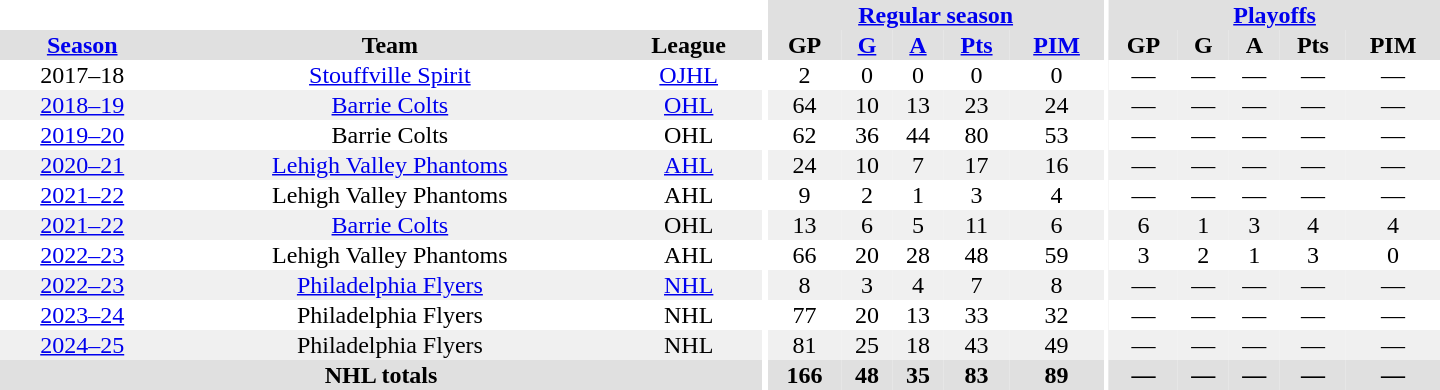<table border="0" cellpadding="1" cellspacing="0" style="text-align:center; width:60em">
<tr bgcolor="#e0e0e0">
<th colspan="3" bgcolor="#ffffff"></th>
<th rowspan="100" bgcolor="#ffffff"></th>
<th colspan="5"><a href='#'>Regular season</a></th>
<th rowspan="100" bgcolor="#ffffff"></th>
<th colspan="5"><a href='#'>Playoffs</a></th>
</tr>
<tr bgcolor="#e0e0e0">
<th><a href='#'>Season</a></th>
<th>Team</th>
<th>League</th>
<th>GP</th>
<th><a href='#'>G</a></th>
<th><a href='#'>A</a></th>
<th><a href='#'>Pts</a></th>
<th><a href='#'>PIM</a></th>
<th>GP</th>
<th>G</th>
<th>A</th>
<th>Pts</th>
<th>PIM</th>
</tr>
<tr>
<td>2017–18</td>
<td><a href='#'>Stouffville Spirit</a></td>
<td><a href='#'>OJHL</a></td>
<td>2</td>
<td>0</td>
<td>0</td>
<td>0</td>
<td>0</td>
<td>—</td>
<td>—</td>
<td>—</td>
<td>—</td>
<td>—</td>
</tr>
<tr bgcolor="#f0f0f0">
<td><a href='#'>2018–19</a></td>
<td><a href='#'>Barrie Colts</a></td>
<td><a href='#'>OHL</a></td>
<td>64</td>
<td>10</td>
<td>13</td>
<td>23</td>
<td>24</td>
<td>—</td>
<td>—</td>
<td>—</td>
<td>—</td>
<td>—</td>
</tr>
<tr>
<td><a href='#'>2019–20</a></td>
<td>Barrie Colts</td>
<td>OHL</td>
<td>62</td>
<td>36</td>
<td>44</td>
<td>80</td>
<td>53</td>
<td>—</td>
<td>—</td>
<td>—</td>
<td>—</td>
<td>—</td>
</tr>
<tr bgcolor="#f0f0f0">
<td><a href='#'>2020–21</a></td>
<td><a href='#'>Lehigh Valley Phantoms</a></td>
<td><a href='#'>AHL</a></td>
<td>24</td>
<td>10</td>
<td>7</td>
<td>17</td>
<td>16</td>
<td>—</td>
<td>—</td>
<td>—</td>
<td>—</td>
<td>—</td>
</tr>
<tr>
<td><a href='#'>2021–22</a></td>
<td>Lehigh Valley Phantoms</td>
<td>AHL</td>
<td>9</td>
<td>2</td>
<td>1</td>
<td>3</td>
<td>4</td>
<td>—</td>
<td>—</td>
<td>—</td>
<td>—</td>
<td>—</td>
</tr>
<tr bgcolor="#f0f0f0">
<td><a href='#'>2021–22</a></td>
<td><a href='#'>Barrie Colts</a></td>
<td>OHL</td>
<td>13</td>
<td>6</td>
<td>5</td>
<td>11</td>
<td>6</td>
<td>6</td>
<td>1</td>
<td>3</td>
<td>4</td>
<td>4</td>
</tr>
<tr>
<td><a href='#'>2022–23</a></td>
<td>Lehigh Valley Phantoms</td>
<td>AHL</td>
<td>66</td>
<td>20</td>
<td>28</td>
<td>48</td>
<td>59</td>
<td>3</td>
<td>2</td>
<td>1</td>
<td>3</td>
<td>0</td>
</tr>
<tr bgcolor="#f0f0f0">
<td><a href='#'>2022–23</a></td>
<td><a href='#'>Philadelphia Flyers</a></td>
<td><a href='#'>NHL</a></td>
<td>8</td>
<td>3</td>
<td>4</td>
<td>7</td>
<td>8</td>
<td>—</td>
<td>—</td>
<td>—</td>
<td>—</td>
<td>—</td>
</tr>
<tr>
<td><a href='#'>2023–24</a></td>
<td>Philadelphia Flyers</td>
<td>NHL</td>
<td>77</td>
<td>20</td>
<td>13</td>
<td>33</td>
<td>32</td>
<td>—</td>
<td>—</td>
<td>—</td>
<td>—</td>
<td>—</td>
</tr>
<tr bgcolor="#f0f0f0">
<td><a href='#'>2024–25</a></td>
<td>Philadelphia Flyers</td>
<td>NHL</td>
<td>81</td>
<td>25</td>
<td>18</td>
<td>43</td>
<td>49</td>
<td>—</td>
<td>—</td>
<td>—</td>
<td>—</td>
<td>—</td>
</tr>
<tr bgcolor="#e0e0e0">
<th colspan="3">NHL totals</th>
<th>166</th>
<th>48</th>
<th>35</th>
<th>83</th>
<th>89</th>
<th>—</th>
<th>—</th>
<th>—</th>
<th>—</th>
<th>—</th>
</tr>
</table>
